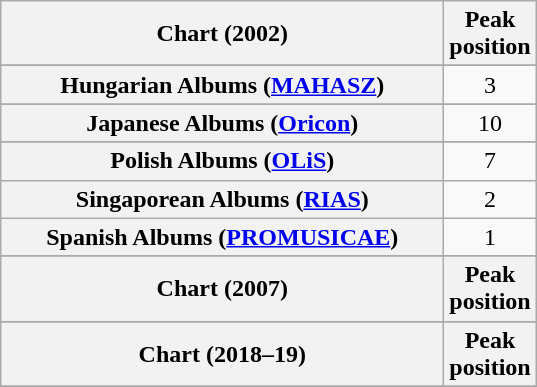<table class="wikitable sortable plainrowheaders" style="text-align:center;">
<tr>
<th scope="col" style="width:18em;">Chart (2002)</th>
<th scope="col">Peak<br>position</th>
</tr>
<tr>
</tr>
<tr>
</tr>
<tr>
</tr>
<tr>
</tr>
<tr>
</tr>
<tr>
</tr>
<tr>
</tr>
<tr>
</tr>
<tr>
</tr>
<tr>
</tr>
<tr>
<th scope="row">Hungarian Albums (<a href='#'>MAHASZ</a>)</th>
<td style="text-align:center;">3</td>
</tr>
<tr>
</tr>
<tr>
</tr>
<tr>
<th scope="row">Japanese Albums (<a href='#'>Oricon</a>)</th>
<td>10</td>
</tr>
<tr>
</tr>
<tr>
</tr>
<tr>
<th scope="row">Polish Albums (<a href='#'>OLiS</a>)</th>
<td>7</td>
</tr>
<tr>
<th scope="row">Singaporean Albums (<a href='#'>RIAS</a>)</th>
<td>2</td>
</tr>
<tr>
<th scope="row">Spanish Albums (<a href='#'>PROMUSICAE</a>)</th>
<td>1</td>
</tr>
<tr>
</tr>
<tr>
</tr>
<tr>
</tr>
<tr>
</tr>
<tr>
</tr>
<tr>
<th scope="col" style="width:18em;">Chart (2007)</th>
<th scope="col">Peak<br>position</th>
</tr>
<tr>
</tr>
<tr>
<th scope="col" style="width:18em;">Chart (2018–19)</th>
<th scope="col">Peak<br>position</th>
</tr>
<tr>
</tr>
</table>
